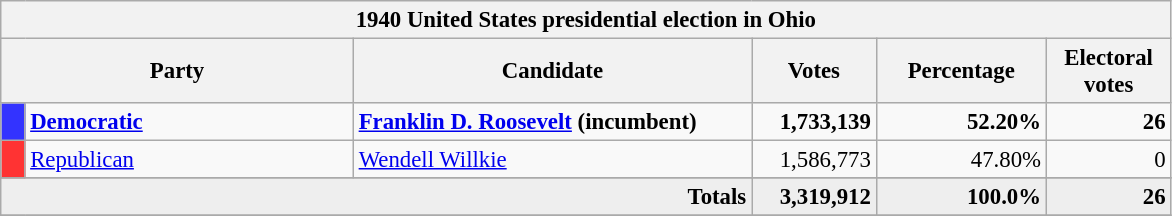<table class="wikitable" style="font-size: 95%;">
<tr>
<th colspan="6">1940 United States presidential election in Ohio</th>
</tr>
<tr>
<th colspan="2" style="width: 15em">Party</th>
<th style="width: 17em">Candidate</th>
<th style="width: 5em">Votes</th>
<th style="width: 7em">Percentage</th>
<th style="width: 5em">Electoral votes</th>
</tr>
<tr>
<th style="background-color:#3333FF; width: 3px"></th>
<td style="width: 130px"><strong><a href='#'>Democratic</a></strong></td>
<td><strong><a href='#'>Franklin D. Roosevelt</a> (incumbent)</strong></td>
<td align="right"><strong>1,733,139</strong></td>
<td align="right"><strong>52.20%</strong></td>
<td align="right"><strong>26</strong></td>
</tr>
<tr>
<th style="background-color:#FF3333; width: 3px"></th>
<td style="width: 130px"><a href='#'>Republican</a></td>
<td><a href='#'>Wendell Willkie</a></td>
<td align="right">1,586,773</td>
<td align="right">47.80%</td>
<td align="right">0</td>
</tr>
<tr>
</tr>
<tr bgcolor="#EEEEEE">
<td colspan="3" align="right"><strong>Totals</strong></td>
<td align="right"><strong>3,319,912</strong></td>
<td align="right"><strong>100.0%</strong></td>
<td align="right"><strong>26</strong></td>
</tr>
<tr>
</tr>
</table>
